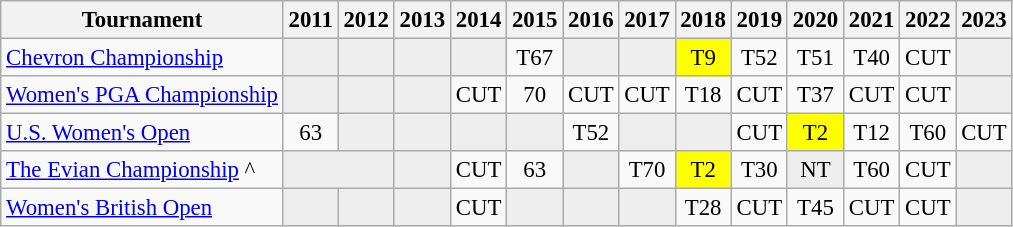<table class="wikitable" style="font-size:95%;text-align:center;">
<tr>
<th>Tournament</th>
<th>2011</th>
<th>2012</th>
<th>2013</th>
<th>2014</th>
<th>2015</th>
<th>2016</th>
<th>2017</th>
<th>2018</th>
<th>2019</th>
<th>2020</th>
<th>2021</th>
<th>2022</th>
<th>2023</th>
</tr>
<tr>
<td align=left><a href='#'>Chevron Championship</a></td>
<td style="background:#eeeeee;"></td>
<td style="background:#eeeeee;"></td>
<td style="background:#eeeeee;"></td>
<td style="background:#eeeeee;"></td>
<td>T67</td>
<td style="background:#eeeeee;"></td>
<td style="background:#eeeeee;"></td>
<td style="background:yellow;">T9</td>
<td>T52</td>
<td>T51</td>
<td>T40</td>
<td>CUT</td>
<td style="background:#eeeeee;"></td>
</tr>
<tr>
<td align=left><a href='#'>Women's PGA Championship</a></td>
<td style="background:#eeeeee;"></td>
<td style="background:#eeeeee;"></td>
<td style="background:#eeeeee;"></td>
<td>CUT</td>
<td>70</td>
<td>CUT</td>
<td>CUT</td>
<td>T18</td>
<td>CUT</td>
<td>T37</td>
<td>CUT</td>
<td>CUT</td>
<td style="background:#eeeeee;"></td>
</tr>
<tr>
<td align=left><a href='#'>U.S. Women's Open</a></td>
<td>63</td>
<td style="background:#eeeeee;"></td>
<td style="background:#eeeeee;"></td>
<td style="background:#eeeeee;"></td>
<td style="background:#eeeeee;"></td>
<td>T52</td>
<td style="background:#eeeeee;"></td>
<td style="background:#eeeeee;"></td>
<td>CUT</td>
<td style="background:yellow;">T2</td>
<td>T12</td>
<td>T60</td>
<td>CUT</td>
</tr>
<tr>
<td align=left><a href='#'>The Evian Championship</a> ^</td>
<td style="background:#eeeeee;" colspan=2></td>
<td style="background:#eeeeee;"></td>
<td>CUT</td>
<td>63</td>
<td style="background:#eeeeee;"></td>
<td>T70</td>
<td style="background:yellow;">T2</td>
<td>T30</td>
<td style="background:#eeeeee;">NT</td>
<td>T60</td>
<td>CUT</td>
<td style="background:#eeeeee;"></td>
</tr>
<tr>
<td align=left><a href='#'>Women's British Open</a></td>
<td style="background:#eeeeee;"></td>
<td style="background:#eeeeee;"></td>
<td style="background:#eeeeee;"></td>
<td>CUT</td>
<td style="background:#eeeeee;"></td>
<td style="background:#eeeeee;"></td>
<td style="background:#eeeeee;"></td>
<td>T28</td>
<td>CUT</td>
<td>T45</td>
<td>CUT</td>
<td>CUT</td>
<td style="background:#eeeeee;"></td>
</tr>
</table>
